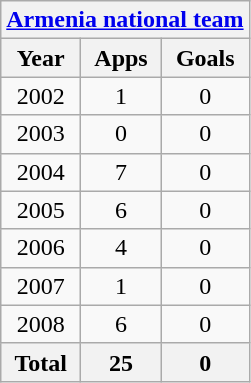<table class="wikitable" style="text-align:center">
<tr>
<th colspan=3><a href='#'>Armenia national team</a></th>
</tr>
<tr>
<th>Year</th>
<th>Apps</th>
<th>Goals</th>
</tr>
<tr>
<td>2002</td>
<td>1</td>
<td>0</td>
</tr>
<tr>
<td>2003</td>
<td>0</td>
<td>0</td>
</tr>
<tr>
<td>2004</td>
<td>7</td>
<td>0</td>
</tr>
<tr>
<td>2005</td>
<td>6</td>
<td>0</td>
</tr>
<tr>
<td>2006</td>
<td>4</td>
<td>0</td>
</tr>
<tr>
<td>2007</td>
<td>1</td>
<td>0</td>
</tr>
<tr>
<td>2008</td>
<td>6</td>
<td>0</td>
</tr>
<tr>
<th>Total</th>
<th>25</th>
<th>0</th>
</tr>
</table>
